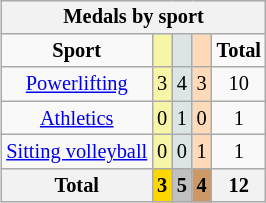<table class="wikitable" style="font-size:85%; float:right;">
<tr style="background:#efefef;">
<th colspan=7>Medals by sport</th>
</tr>
<tr align=center>
<td><strong>Sport</strong></td>
<td style="background:#f7f6a8;"></td>
<td style="background:#dce5e5;"></td>
<td style="background:#ffdab9;"></td>
<td><strong>Total</strong></td>
</tr>
<tr align=center>
<td><a href='#'>Powerlifting</a></td>
<td style="background:#f7f6a8;">3</td>
<td style="background:#dce5e5;">4</td>
<td style="background:#ffdab9;">3</td>
<td>10</td>
</tr>
<tr align=center>
<td><a href='#'>Athletics</a></td>
<td style="background:#f7f6a8;">0</td>
<td style="background:#dce5e5;">1</td>
<td style="background:#ffdab9;">0</td>
<td>1</td>
</tr>
<tr align=center>
<td><a href='#'>Sitting volleyball</a></td>
<td style="background:#f7f6a8;">0</td>
<td style="background:#dce5e5;">0</td>
<td style="background:#ffdab9;">1</td>
<td>1</td>
</tr>
<tr align=center>
<th>Total</th>
<th style="background:gold;">3</th>
<th style="background:silver;">5</th>
<th style="background:#c96;">4</th>
<th>12</th>
</tr>
</table>
